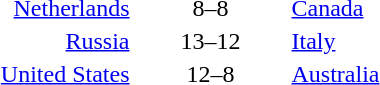<table style="text-align:center">
<tr>
<th width=200></th>
<th width=100></th>
<th width=200></th>
</tr>
<tr>
<td align=right><a href='#'>Netherlands</a> </td>
<td>8–8</td>
<td align=left> <a href='#'>Canada</a></td>
</tr>
<tr>
<td align=right><a href='#'>Russia</a> </td>
<td>13–12</td>
<td align=left> <a href='#'>Italy</a></td>
</tr>
<tr>
<td align=right><a href='#'>United States</a> </td>
<td>12–8</td>
<td align=left> <a href='#'>Australia</a></td>
</tr>
</table>
